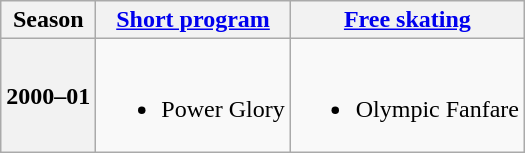<table class=wikitable style=text-align:center>
<tr>
<th>Season</th>
<th><a href='#'>Short program</a></th>
<th><a href='#'>Free skating</a></th>
</tr>
<tr>
<th>2000–01 <br> </th>
<td><br><ul><li>Power Glory</li></ul></td>
<td><br><ul><li>Olympic Fanfare</li></ul></td>
</tr>
</table>
